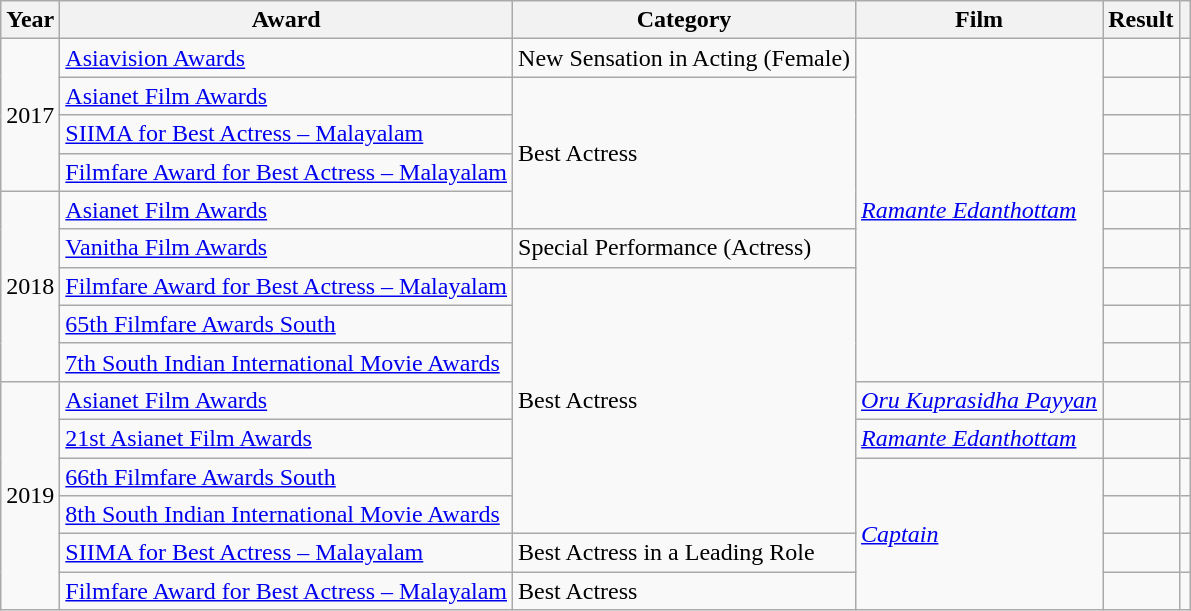<table class="wikitable sortable">
<tr>
<th>Year</th>
<th>Award</th>
<th>Category</th>
<th>Film</th>
<th class="unsortable">Result</th>
<th class="unsortable"></th>
</tr>
<tr>
<td rowspan="4">2017</td>
<td><a href='#'>Asiavision Awards</a></td>
<td>New Sensation in Acting (Female)</td>
<td rowspan=9><em><a href='#'>Ramante Edanthottam</a></em></td>
<td></td>
<td></td>
</tr>
<tr>
<td><a href='#'>Asianet Film Awards</a></td>
<td rowspan=4>Best Actress</td>
<td></td>
<td></td>
</tr>
<tr>
<td><a href='#'>SIIMA for Best Actress – Malayalam</a></td>
<td></td>
<td></td>
</tr>
<tr>
<td><a href='#'>Filmfare Award for Best Actress – Malayalam</a></td>
<td></td>
<td></td>
</tr>
<tr>
<td rowspan="5">2018</td>
<td><a href='#'>Asianet Film Awards</a></td>
<td></td>
<td></td>
</tr>
<tr>
<td><a href='#'>Vanitha Film Awards</a></td>
<td>Special Performance (Actress)</td>
<td></td>
<td></td>
</tr>
<tr>
<td><a href='#'>Filmfare Award for Best Actress – Malayalam</a></td>
<td rowspan=7>Best Actress</td>
<td></td>
<td></td>
</tr>
<tr>
<td><a href='#'>65th Filmfare Awards South</a></td>
<td></td>
<td></td>
</tr>
<tr>
<td><a href='#'>7th South Indian International Movie Awards</a></td>
<td></td>
<td></td>
</tr>
<tr>
<td rowspan="9">2019</td>
<td><a href='#'>Asianet Film Awards</a></td>
<td><em><a href='#'>Oru Kuprasidha Payyan</a></em></td>
<td></td>
<td></td>
</tr>
<tr>
<td><a href='#'>21st Asianet Film Awards</a></td>
<td><em><a href='#'>Ramante Edanthottam</a></em></td>
<td></td>
<td></td>
</tr>
<tr>
<td><a href='#'>66th Filmfare Awards South</a></td>
<td rowspan=4><em><a href='#'>Captain</a></em></td>
<td></td>
<td></td>
</tr>
<tr>
<td><a href='#'>8th South Indian International Movie Awards</a></td>
<td></td>
<td></td>
</tr>
<tr>
<td><a href='#'>SIIMA for Best Actress – Malayalam</a></td>
<td>Best Actress in a Leading Role</td>
<td></td>
<td></td>
</tr>
<tr>
<td><a href='#'>Filmfare Award for Best Actress – Malayalam</a></td>
<td>Best Actress</td>
<td></td>
<td></td>
</tr>
</table>
